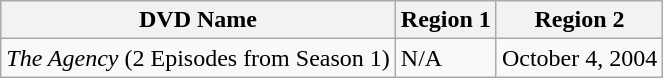<table class="wikitable">
<tr>
<th>DVD Name</th>
<th>Region 1</th>
<th>Region 2</th>
</tr>
<tr>
<td><em>The Agency</em> (2 Episodes from Season 1)</td>
<td>N/A</td>
<td>October 4, 2004</td>
</tr>
</table>
